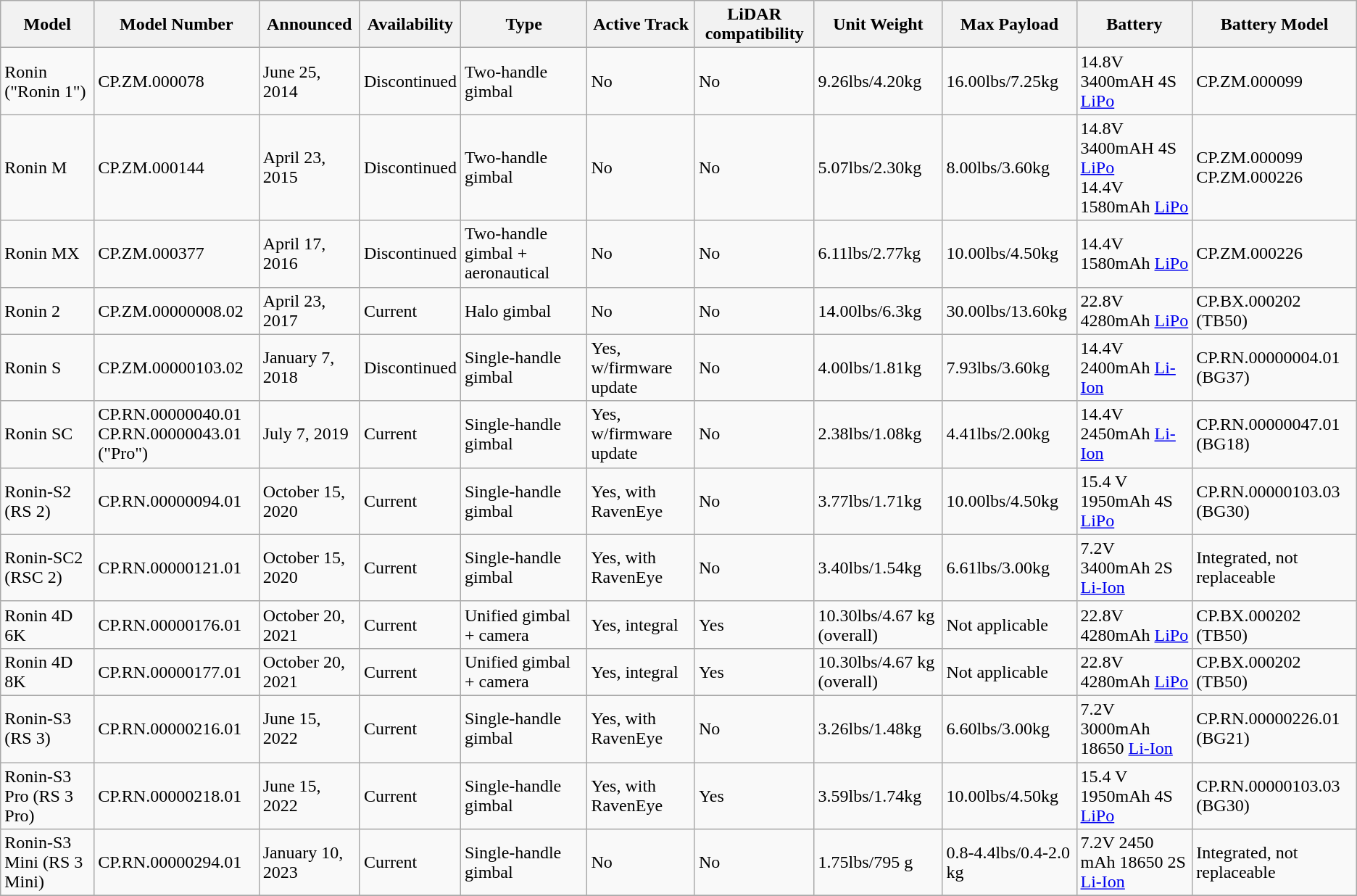<table class="wikitable">
<tr>
<th>Model</th>
<th>Model Number</th>
<th>Announced</th>
<th>Availability</th>
<th>Type</th>
<th>Active Track</th>
<th>LiDAR compatibility</th>
<th>Unit Weight</th>
<th>Max Payload</th>
<th>Battery</th>
<th>Battery Model</th>
</tr>
<tr>
<td>Ronin<br> ("Ronin 1")</td>
<td>CP.ZM.000078</td>
<td>June 25, 2014</td>
<td>Discontinued</td>
<td>Two-handle gimbal</td>
<td>No</td>
<td>No</td>
<td>9.26lbs/4.20kg</td>
<td>16.00lbs/7.25kg</td>
<td>14.8V 3400mAH 4S <a href='#'>LiPo</a></td>
<td>CP.ZM.000099</td>
</tr>
<tr>
<td>Ronin M</td>
<td>CP.ZM.000144</td>
<td>April 23, 2015</td>
<td>Discontinued</td>
<td>Two-handle gimbal</td>
<td>No</td>
<td>No</td>
<td>5.07lbs/2.30kg</td>
<td>8.00lbs/3.60kg</td>
<td>14.8V 3400mAH 4S <a href='#'>LiPo</a><br>14.4V 1580mAh <a href='#'>LiPo</a></td>
<td>CP.ZM.000099<br>CP.ZM.000226</td>
</tr>
<tr>
<td>Ronin MX</td>
<td>CP.ZM.000377</td>
<td>April 17, 2016</td>
<td>Discontinued</td>
<td>Two-handle gimbal + aeronautical</td>
<td>No</td>
<td>No</td>
<td>6.11lbs/2.77kg</td>
<td>10.00lbs/4.50kg</td>
<td>14.4V 1580mAh <a href='#'>LiPo</a></td>
<td>CP.ZM.000226</td>
</tr>
<tr>
<td>Ronin 2</td>
<td>CP.ZM.00000008.02</td>
<td>April 23, 2017</td>
<td>Current</td>
<td>Halo gimbal</td>
<td>No</td>
<td>No</td>
<td>14.00lbs/6.3kg</td>
<td>30.00lbs/13.60kg</td>
<td>22.8V 4280mAh <a href='#'>LiPo</a></td>
<td>CP.BX.000202 (TB50)</td>
</tr>
<tr>
<td>Ronin S</td>
<td>CP.ZM.00000103.02</td>
<td>January 7, 2018</td>
<td>Discontinued</td>
<td>Single-handle gimbal</td>
<td>Yes, w/firmware update</td>
<td>No</td>
<td>4.00lbs/1.81kg</td>
<td>7.93lbs/3.60kg</td>
<td>14.4V 2400mAh <a href='#'>Li-Ion</a></td>
<td>CP.RN.00000004.01 (BG37)</td>
</tr>
<tr>
<td>Ronin SC</td>
<td>CP.RN.00000040.01<br> CP.RN.00000043.01 ("Pro")</td>
<td>July 7, 2019</td>
<td>Current</td>
<td>Single-handle gimbal</td>
<td>Yes, w/firmware update</td>
<td>No</td>
<td>2.38lbs/1.08kg</td>
<td>4.41lbs/2.00kg</td>
<td>14.4V 2450mAh <a href='#'>Li-Ion</a></td>
<td>CP.RN.00000047.01 (BG18)</td>
</tr>
<tr>
<td>Ronin-S2 (RS 2)</td>
<td>CP.RN.00000094.01</td>
<td>October 15, 2020</td>
<td>Current</td>
<td>Single-handle gimbal</td>
<td>Yes, with RavenEye</td>
<td>No</td>
<td>3.77lbs/1.71kg</td>
<td>10.00lbs/4.50kg</td>
<td>15.4 V 1950mAh 4S <a href='#'>LiPo</a></td>
<td>CP.RN.00000103.03 (BG30)</td>
</tr>
<tr>
<td>Ronin-SC2 (RSC 2)</td>
<td>CP.RN.00000121.01</td>
<td>October 15, 2020</td>
<td>Current</td>
<td>Single-handle gimbal</td>
<td>Yes, with RavenEye</td>
<td>No</td>
<td>3.40lbs/1.54kg</td>
<td>6.61lbs/3.00kg</td>
<td>7.2V 3400mAh 2S <a href='#'>Li-Ion</a></td>
<td>Integrated, not replaceable</td>
</tr>
<tr>
<td>Ronin 4D 6K</td>
<td>CP.RN.00000176.01</td>
<td>October 20, 2021</td>
<td>Current</td>
<td>Unified gimbal + camera</td>
<td>Yes, integral</td>
<td>Yes</td>
<td>10.30lbs/4.67 kg (overall)</td>
<td>Not applicable</td>
<td>22.8V 4280mAh <a href='#'>LiPo</a></td>
<td>CP.BX.000202 (TB50)</td>
</tr>
<tr>
<td>Ronin 4D 8K</td>
<td>CP.RN.00000177.01</td>
<td>October 20, 2021</td>
<td>Current</td>
<td>Unified gimbal + camera</td>
<td>Yes, integral</td>
<td>Yes</td>
<td>10.30lbs/4.67 kg (overall)</td>
<td>Not applicable</td>
<td>22.8V 4280mAh <a href='#'>LiPo</a></td>
<td>CP.BX.000202 (TB50)</td>
</tr>
<tr>
<td>Ronin-S3 (RS 3)</td>
<td>CP.RN.00000216.01</td>
<td>June 15, 2022</td>
<td>Current</td>
<td>Single-handle gimbal</td>
<td>Yes, with RavenEye</td>
<td>No</td>
<td>3.26lbs/1.48kg</td>
<td>6.60lbs/3.00kg</td>
<td>7.2V 3000mAh 18650 <a href='#'>Li-Ion</a></td>
<td>CP.RN.00000226.01 (BG21)</td>
</tr>
<tr>
<td>Ronin-S3 Pro (RS 3 Pro)</td>
<td>CP.RN.00000218.01</td>
<td>June 15, 2022</td>
<td>Current</td>
<td>Single-handle gimbal</td>
<td>Yes, with RavenEye</td>
<td>Yes</td>
<td>3.59lbs/1.74kg</td>
<td>10.00lbs/4.50kg</td>
<td>15.4 V 1950mAh 4S <a href='#'>LiPo</a></td>
<td>CP.RN.00000103.03 (BG30)</td>
</tr>
<tr>
<td>Ronin-S3 Mini (RS 3 Mini)</td>
<td>CP.RN.00000294.01</td>
<td>January 10, 2023</td>
<td>Current</td>
<td>Single-handle gimbal</td>
<td>No</td>
<td>No</td>
<td>1.75lbs/795 g</td>
<td>0.8-4.4lbs/0.4-2.0 kg</td>
<td>7.2V 2450 mAh 18650 2S <a href='#'>Li-Ion</a></td>
<td>Integrated, not replaceable</td>
</tr>
<tr>
</tr>
</table>
